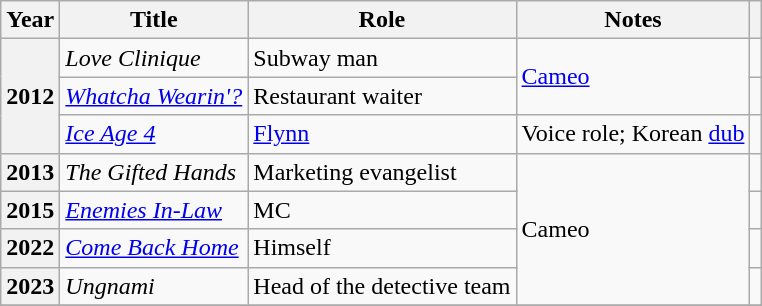<table class="wikitable plainrowheaders sortable">
<tr>
<th scope="col">Year</th>
<th scope="col">Title</th>
<th scope="col">Role</th>
<th scope="col" class="unsortable">Notes</th>
<th scope="col" class="unsortable"></th>
</tr>
<tr>
<th scope="row" rowspan="3">2012</th>
<td><em>Love Clinique</em></td>
<td>Subway man</td>
<td rowspan="2"><a href='#'>Cameo</a></td>
<td></td>
</tr>
<tr>
<td><em><a href='#'>Whatcha Wearin'?</a></em></td>
<td>Restaurant waiter</td>
<td></td>
</tr>
<tr>
<td><em><a href='#'>Ice Age 4</a></em></td>
<td><a href='#'>Flynn</a></td>
<td>Voice role; Korean <a href='#'>dub</a></td>
<td style="text-align:center"></td>
</tr>
<tr>
<th scope="row">2013</th>
<td><em>The Gifted Hands</em></td>
<td>Marketing evangelist</td>
<td rowspan="4">Cameo</td>
<td></td>
</tr>
<tr>
<th scope="row">2015</th>
<td><em><a href='#'>Enemies In-Law</a></em></td>
<td>MC</td>
<td></td>
</tr>
<tr>
<th scope="row">2022</th>
<td><em><a href='#'>Come Back Home</a></em></td>
<td>Himself</td>
<td style="text-align:center"></td>
</tr>
<tr>
<th scope="row">2023</th>
<td><em>Ungnami</em></td>
<td>Head of the detective team</td>
<td style="text-align:center"></td>
</tr>
<tr>
</tr>
</table>
